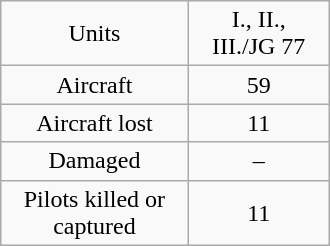<table class="wikitable" style = "float:right; margin-left:15px; text-align:center; width:220px; margin-right:0px">
<tr>
<td>Units</td>
<td>I., II., III./JG 77</td>
</tr>
<tr>
<td>Aircraft</td>
<td>59</td>
</tr>
<tr>
<td>Aircraft lost</td>
<td>11</td>
</tr>
<tr>
<td>Damaged</td>
<td>–</td>
</tr>
<tr>
<td>Pilots killed or captured</td>
<td>11</td>
</tr>
</table>
